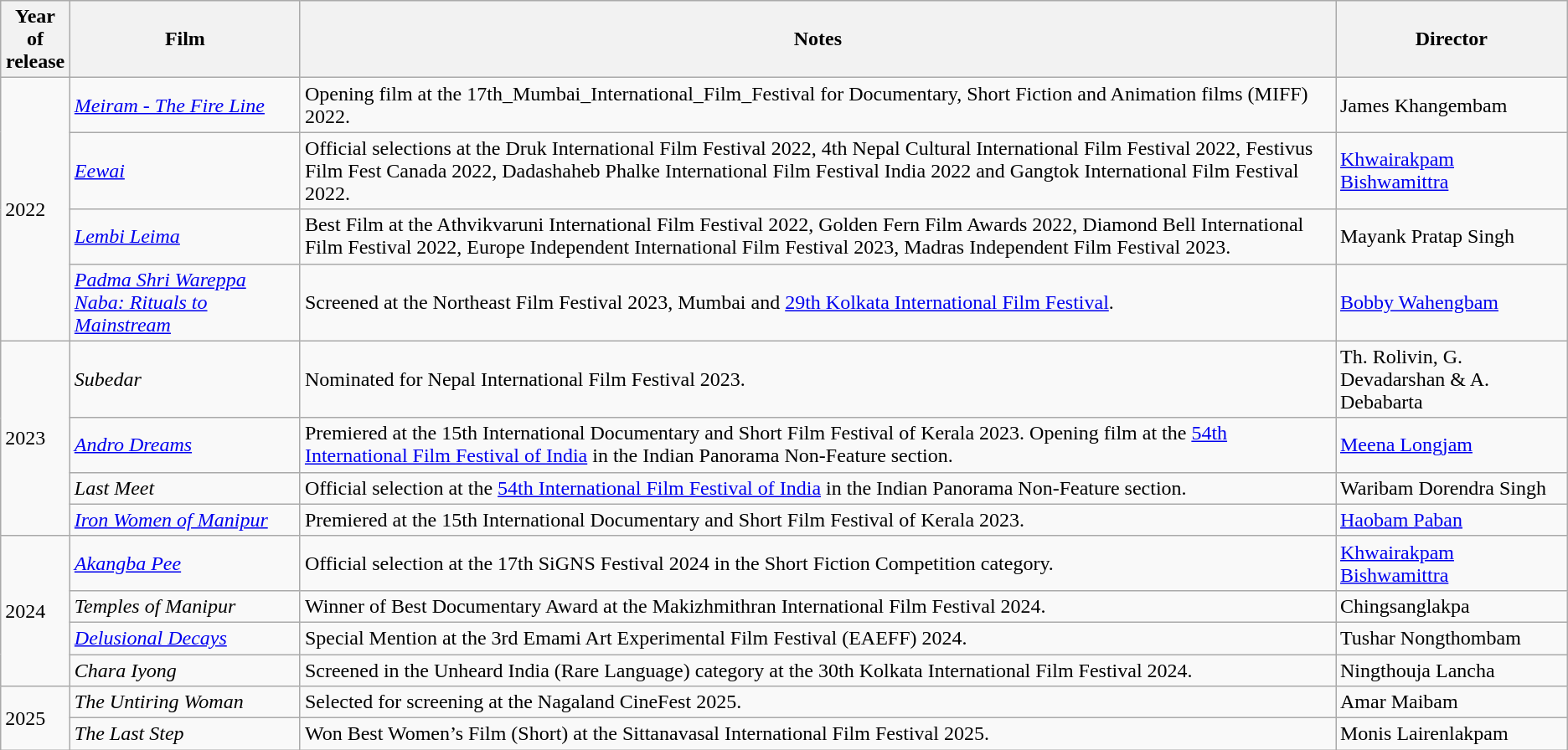<table class="wikitable sortable">
<tr>
<th>Year of<br>release</th>
<th>Film</th>
<th>Notes</th>
<th>Director</th>
</tr>
<tr>
<td rowspan="4">2022</td>
<td><em><a href='#'>Meiram - The Fire Line</a></em></td>
<td>Opening film at the 17th_Mumbai_International_Film_Festival for Documentary, Short Fiction and Animation films (MIFF) 2022.</td>
<td>James Khangembam</td>
</tr>
<tr>
<td><em><a href='#'>Eewai</a></em></td>
<td>Official selections at the Druk International Film Festival 2022, 4th Nepal Cultural International Film Festival 2022, Festivus Film Fest Canada 2022, Dadashaheb Phalke International Film Festival India 2022 and Gangtok International Film Festival 2022. </td>
<td><a href='#'>Khwairakpam Bishwamittra</a></td>
</tr>
<tr>
<td><em><a href='#'>Lembi Leima</a></em></td>
<td>Best Film at the Athvikvaruni International Film Festival 2022, Golden Fern Film Awards 2022, Diamond Bell International Film Festival 2022, Europe Independent International Film Festival 2023, Madras Independent Film Festival 2023.</td>
<td>Mayank Pratap Singh</td>
</tr>
<tr>
<td><em><a href='#'>Padma Shri Wareppa Naba: Rituals to Mainstream</a></em></td>
<td>Screened at the Northeast Film Festival 2023, Mumbai and <a href='#'>29th Kolkata International Film Festival</a>.</td>
<td><a href='#'>Bobby Wahengbam</a></td>
</tr>
<tr>
<td rowspan="4">2023</td>
<td><em>Subedar</em></td>
<td>Nominated for Nepal International Film Festival 2023.</td>
<td>Th. Rolivin, G. Devadarshan & A. Debabarta</td>
</tr>
<tr>
<td><em><a href='#'>Andro Dreams</a></em></td>
<td>Premiered at the 15th International Documentary and Short Film Festival of Kerala 2023. Opening film at the <a href='#'>54th International Film Festival of India</a> in the Indian Panorama Non-Feature section.</td>
<td><a href='#'>Meena Longjam</a></td>
</tr>
<tr>
<td><em>Last Meet</em></td>
<td>Official selection at the <a href='#'>54th International Film Festival of India</a> in the Indian Panorama Non-Feature section.</td>
<td>Waribam Dorendra Singh</td>
</tr>
<tr>
<td><em><a href='#'>Iron Women of Manipur</a></em></td>
<td>Premiered at the 15th International Documentary and Short Film Festival of Kerala 2023.</td>
<td><a href='#'>Haobam Paban</a></td>
</tr>
<tr>
<td rowspan="4">2024</td>
<td><em><a href='#'>Akangba Pee</a></em></td>
<td>Official selection at the 17th SiGNS Festival 2024 in the Short Fiction Competition category.</td>
<td><a href='#'>Khwairakpam Bishwamittra</a></td>
</tr>
<tr>
<td><em>Temples of Manipur</em></td>
<td>Winner of Best Documentary Award at the Makizhmithran International Film Festival 2024.</td>
<td>Chingsanglakpa</td>
</tr>
<tr>
<td><em><a href='#'>Delusional Decays</a></em></td>
<td>Special Mention at the 3rd Emami Art Experimental Film Festival (EAEFF) 2024.</td>
<td>Tushar Nongthombam</td>
</tr>
<tr>
<td><em>Chara Iyong</em></td>
<td>Screened in the Unheard India (Rare Language) category at the 30th Kolkata International Film Festival 2024.</td>
<td>Ningthouja Lancha</td>
</tr>
<tr>
<td rowspan="2">2025</td>
<td><em>The Untiring Woman</em></td>
<td>Selected for screening at the Nagaland CineFest 2025.</td>
<td>Amar Maibam</td>
</tr>
<tr>
<td><em>The Last Step</em></td>
<td>Won Best Women’s Film (Short) at the Sittanavasal International Film Festival 2025.</td>
<td>Monis Lairenlakpam</td>
</tr>
</table>
